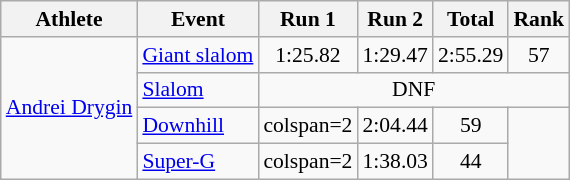<table class="wikitable" style="font-size:90%">
<tr>
<th>Athlete</th>
<th>Event</th>
<th>Run 1</th>
<th>Run 2</th>
<th>Total</th>
<th>Rank</th>
</tr>
<tr align="center">
<td align=left rowspan=4><a href='#'>Andrei Drygin</a></td>
<td><a href='#'>Giant slalom</a></td>
<td>1:25.82</td>
<td>1:29.47</td>
<td>2:55.29</td>
<td>57</td>
</tr>
<tr align="center">
<td align=left><a href='#'>Slalom</a></td>
<td colspan=4>DNF</td>
</tr>
<tr align="center">
<td align="left"><a href='#'>Downhill</a></td>
<td>colspan=2 </td>
<td>2:04.44</td>
<td>59</td>
</tr>
<tr align="center">
<td align="left"><a href='#'>Super-G</a></td>
<td>colspan=2 </td>
<td>1:38.03</td>
<td>44</td>
</tr>
</table>
